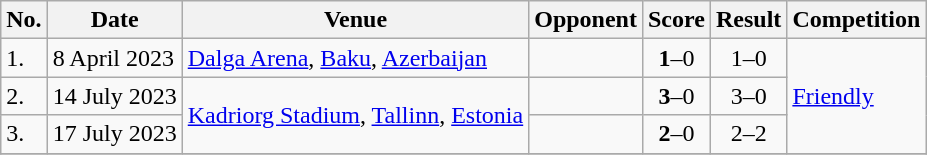<table class="wikitable">
<tr>
<th>No.</th>
<th>Date</th>
<th>Venue</th>
<th>Opponent</th>
<th>Score</th>
<th>Result</th>
<th>Competition</th>
</tr>
<tr>
<td>1.</td>
<td>8 April 2023</td>
<td><a href='#'>Dalga Arena</a>, <a href='#'>Baku</a>, <a href='#'>Azerbaijan</a></td>
<td></td>
<td align=center><strong>1</strong>–0</td>
<td align=center>1–0</td>
<td rowspan=3><a href='#'>Friendly</a></td>
</tr>
<tr>
<td>2.</td>
<td>14 July 2023</td>
<td rowspan=2><a href='#'>Kadriorg Stadium</a>, <a href='#'>Tallinn</a>, <a href='#'>Estonia</a></td>
<td></td>
<td align=center><strong>3</strong>–0</td>
<td align=center>3–0</td>
</tr>
<tr>
<td>3.</td>
<td>17 July 2023</td>
<td></td>
<td align=center><strong>2</strong>–0</td>
<td align=center>2–2</td>
</tr>
<tr>
</tr>
</table>
